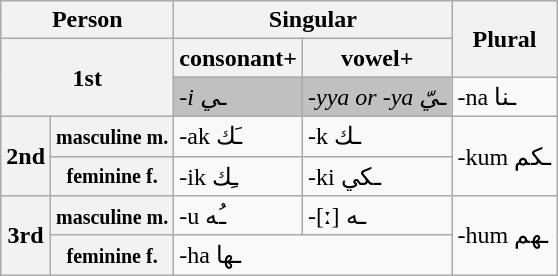<table class="wikitable">
<tr>
<th colspan="2">Person</th>
<th colspan="2">Singular</th>
<th rowspan="2">Plural</th>
</tr>
<tr>
<th colspan="2" rowspan="2">1st</th>
<th>consonant+</th>
<th>vowel+</th>
</tr>
<tr>
<td style=background:silver><em>-i ـي</em></td>
<td style=background:silver><em>-yya or -ya ـيّ</em></td>
<td>-na ـنا</td>
</tr>
<tr>
<th rowspan="2"><strong>2nd</strong></th>
<th><small>masculine m.</small></th>
<td>-ak ـَك</td>
<td>-k ـك</td>
<td rowspan="2">-kum ـكم</td>
</tr>
<tr>
<th><small>feminine f.</small></th>
<td>-ik ـِك</td>
<td>-ki ـكي</td>
</tr>
<tr>
<th rowspan="2">3rd</th>
<th><small>masculine m.</small></th>
<td>-u ـُه</td>
<td>-[ː] ـه</td>
<td rowspan="2">-hum ـهم</td>
</tr>
<tr>
<th><small>feminine f.</small></th>
<td colspan="2">-ha ـها</td>
</tr>
</table>
